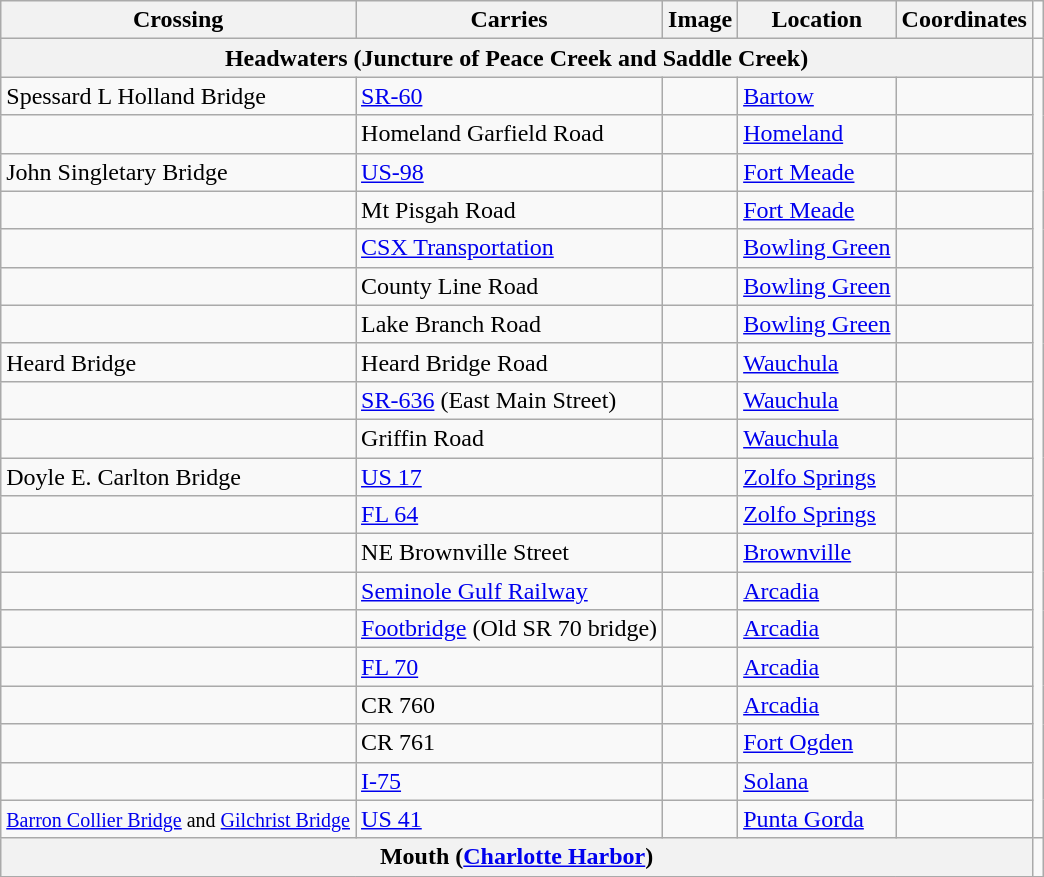<table class="wikitable">
<tr>
<th>Crossing</th>
<th>Carries</th>
<th>Image</th>
<th>Location</th>
<th>Coordinates</th>
</tr>
<tr>
<th colspan="5">Headwaters (Juncture of Peace Creek and Saddle Creek)</th>
<td></td>
</tr>
<tr>
<td>Spessard L Holland Bridge</td>
<td> <a href='#'>SR-60</a></td>
<td></td>
<td><a href='#'>Bartow</a></td>
<td></td>
</tr>
<tr>
<td></td>
<td> Homeland Garfield Road</td>
<td></td>
<td><a href='#'>Homeland</a></td>
<td></td>
</tr>
<tr>
<td>John Singletary Bridge</td>
<td> <a href='#'>US-98</a></td>
<td></td>
<td><a href='#'>Fort Meade</a></td>
<td></td>
</tr>
<tr>
<td></td>
<td>Mt Pisgah Road</td>
<td></td>
<td><a href='#'>Fort Meade</a></td>
<td></td>
</tr>
<tr>
<td></td>
<td> <a href='#'>CSX Transportation</a></td>
<td></td>
<td><a href='#'>Bowling Green</a></td>
<td></td>
</tr>
<tr>
<td></td>
<td> County Line Road</td>
<td></td>
<td><a href='#'>Bowling Green</a></td>
<td></td>
</tr>
<tr>
<td></td>
<td> Lake Branch Road</td>
<td></td>
<td><a href='#'>Bowling Green</a></td>
<td></td>
</tr>
<tr>
<td>Heard Bridge</td>
<td>Heard Bridge Road</td>
<td></td>
<td><a href='#'>Wauchula</a></td>
<td></td>
</tr>
<tr>
<td><small></small></td>
<td> <a href='#'>SR-636</a> (East Main Street)</td>
<td></td>
<td><a href='#'>Wauchula</a></td>
<td></td>
</tr>
<tr>
<td></td>
<td> Griffin Road</td>
<td></td>
<td><a href='#'>Wauchula</a></td>
<td></td>
</tr>
<tr>
<td>Doyle E. Carlton Bridge</td>
<td> <a href='#'>US 17</a></td>
<td></td>
<td><a href='#'>Zolfo Springs</a></td>
<td></td>
</tr>
<tr>
<td><small></small></td>
<td> <a href='#'>FL 64</a></td>
<td></td>
<td><a href='#'>Zolfo Springs</a></td>
<td></td>
</tr>
<tr>
<td></td>
<td>NE Brownville Street</td>
<td></td>
<td><a href='#'>Brownville</a></td>
<td></td>
</tr>
<tr>
<td></td>
<td><a href='#'>Seminole Gulf Railway</a></td>
<td></td>
<td><a href='#'>Arcadia</a></td>
<td></td>
</tr>
<tr>
<td></td>
<td><a href='#'>Footbridge</a> (Old SR 70 bridge)</td>
<td></td>
<td><a href='#'>Arcadia</a></td>
<td></td>
</tr>
<tr>
<td></td>
<td> <a href='#'>FL 70</a></td>
<td></td>
<td><a href='#'>Arcadia</a></td>
<td></td>
</tr>
<tr>
<td></td>
<td> CR 760</td>
<td></td>
<td><a href='#'>Arcadia</a></td>
<td></td>
</tr>
<tr>
<td></td>
<td> CR 761</td>
<td></td>
<td><a href='#'>Fort Ogden</a></td>
<td></td>
</tr>
<tr>
<td></td>
<td> <a href='#'>I-75</a></td>
<td></td>
<td><a href='#'>Solana</a></td>
<td></td>
</tr>
<tr>
<td><small><a href='#'>Barron Collier Bridge</a> and <a href='#'>Gilchrist Bridge</a></small></td>
<td> <a href='#'>US 41</a></td>
<td></td>
<td><a href='#'>Punta Gorda</a></td>
<td></td>
</tr>
<tr>
<th colspan="5">Mouth (<a href='#'>Charlotte Harbor</a>)</th>
<td></td>
</tr>
<tr>
</tr>
</table>
